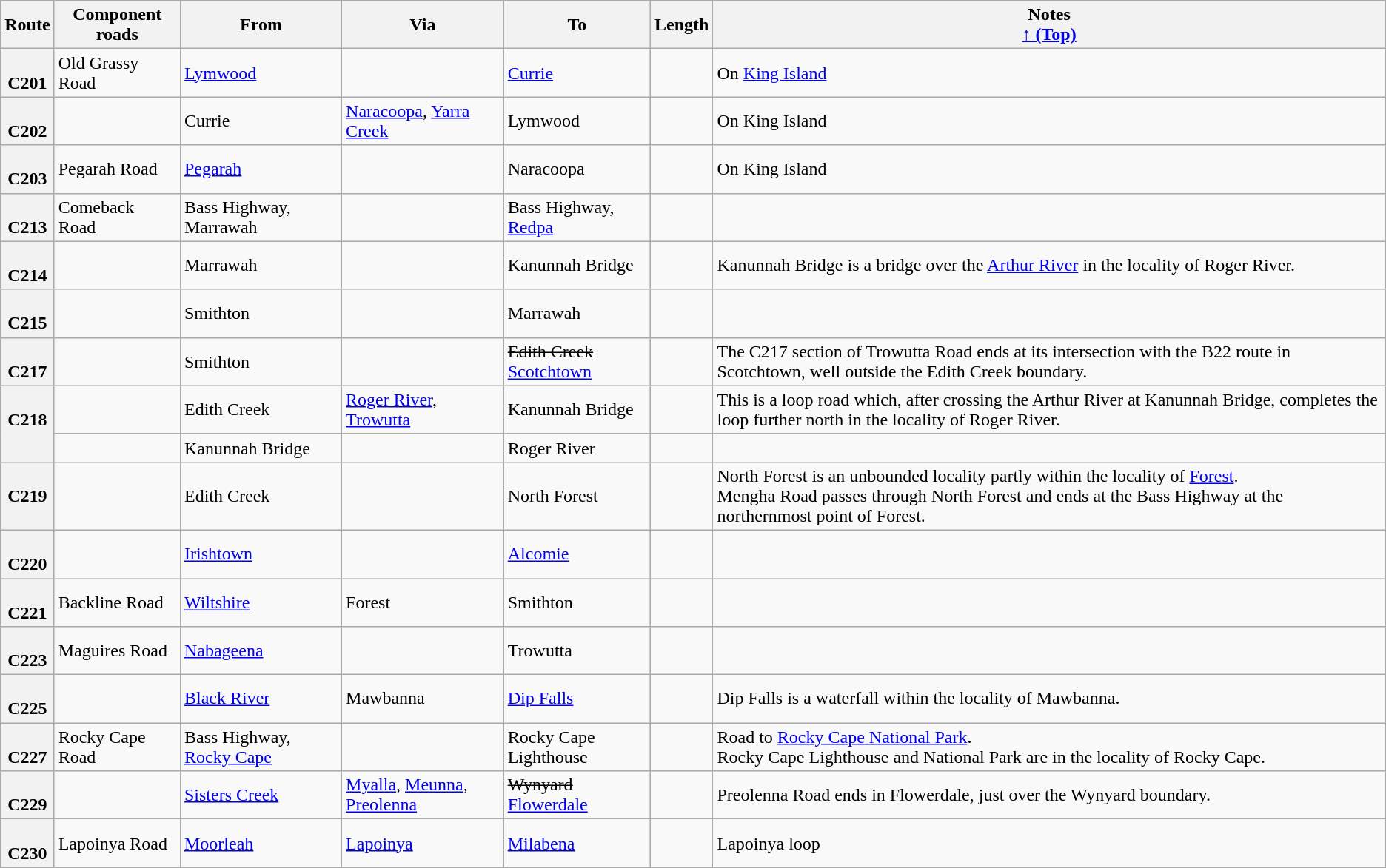<table class="wikitable">
<tr>
<th scope="col">Route</th>
<th scope="col">Component roads</th>
<th scope="col">From</th>
<th scope="col">Via</th>
<th scope="col">To</th>
<th scope="col">Length</th>
<th scope="col">Notes<br><a href='#'>↑ (Top)</a></th>
</tr>
<tr>
<th style="vertical-align:top; white-space:nowrap;"><br>C201</th>
<td>Old Grassy Road</td>
<td><a href='#'>Lymwood</a></td>
<td></td>
<td><a href='#'>Currie</a></td>
<td></td>
<td>On <a href='#'>King Island</a></td>
</tr>
<tr>
<th style="vertical-align:top; white-space:nowrap;"><br>C202</th>
<td></td>
<td>Currie</td>
<td><a href='#'>Naracoopa</a>, <a href='#'>Yarra Creek</a></td>
<td>Lymwood</td>
<td></td>
<td>On King Island</td>
</tr>
<tr>
<th style="vertical-align:top; white-space:nowrap;"><br>C203</th>
<td>Pegarah Road</td>
<td><a href='#'>Pegarah</a></td>
<td></td>
<td>Naracoopa</td>
<td></td>
<td>On King Island</td>
</tr>
<tr>
<th style="vertical-align:top; white-space:nowrap;"><br>C213</th>
<td>Comeback Road</td>
<td>Bass Highway, Marrawah</td>
<td></td>
<td>Bass Highway, <a href='#'>Redpa</a></td>
<td></td>
<td></td>
</tr>
<tr>
<th style="vertical-align:top; white-space:nowrap;"><br>C214</th>
<td></td>
<td>Marrawah</td>
<td></td>
<td>Kanunnah Bridge</td>
<td></td>
<td>Kanunnah Bridge is a bridge over the <a href='#'>Arthur River</a> in the locality of Roger River.</td>
</tr>
<tr>
<th style="vertical-align:top; white-space:nowrap;"><br>C215</th>
<td></td>
<td>Smithton</td>
<td></td>
<td>Marrawah</td>
<td></td>
<td></td>
</tr>
<tr>
<th style="vertical-align:top; white-space:nowrap;"><br>C217</th>
<td></td>
<td>Smithton</td>
<td></td>
<td> <s>Edith Creek</s> <br> <a href='#'>Scotchtown</a></td>
<td></td>
<td>The C217 section of Trowutta Road ends at its intersection with the B22 route in Scotchtown, well outside the Edith Creek boundary.</td>
</tr>
<tr>
<th style="vertical-align:top; white-space:nowrap;" rowspan=2><br>C218</th>
<td></td>
<td>Edith Creek</td>
<td><a href='#'>Roger River</a>, <a href='#'>Trowutta</a></td>
<td>Kanunnah Bridge</td>
<td></td>
<td>This is a loop road which, after crossing the Arthur River at Kanunnah Bridge, completes the loop further north in the locality of Roger River.</td>
</tr>
<tr>
<td></td>
<td>Kanunnah Bridge</td>
<td></td>
<td>Roger River</td>
<td></td>
<td></td>
</tr>
<tr>
<th style="vertical-align:top; white-space:nowrap;"><br>C219</th>
<td></td>
<td>Edith Creek</td>
<td></td>
<td>North Forest</td>
<td></td>
<td>North Forest is an unbounded locality partly within the locality of <a href='#'>Forest</a>. <br> Mengha Road passes through North Forest and ends at the Bass Highway at the northernmost point of Forest.</td>
</tr>
<tr>
<th style="vertical-align:top; white-space:nowrap;"><br>C220</th>
<td></td>
<td><a href='#'>Irishtown</a></td>
<td></td>
<td><a href='#'>Alcomie</a></td>
<td></td>
<td></td>
</tr>
<tr>
<th style="vertical-align:top; white-space:nowrap;"><br>C221</th>
<td>Backline Road</td>
<td><a href='#'>Wiltshire</a></td>
<td>Forest</td>
<td>Smithton</td>
<td></td>
<td></td>
</tr>
<tr>
<th style="vertical-align:top; white-space:nowrap;"><br>C223</th>
<td>Maguires Road</td>
<td><a href='#'>Nabageena</a></td>
<td></td>
<td>Trowutta</td>
<td></td>
<td></td>
</tr>
<tr>
<th style="vertical-align:top; white-space:nowrap;"><br>C225</th>
<td></td>
<td><a href='#'>Black River</a></td>
<td>Mawbanna</td>
<td><a href='#'>Dip Falls</a></td>
<td></td>
<td>Dip Falls is a waterfall within the locality of Mawbanna.</td>
</tr>
<tr>
<th style="vertical-align:top; white-space:nowrap;"><br>C227</th>
<td>Rocky Cape Road</td>
<td>Bass Highway, <a href='#'>Rocky Cape</a></td>
<td></td>
<td>Rocky Cape Lighthouse</td>
<td></td>
<td>Road to <a href='#'>Rocky Cape National Park</a>. <br> Rocky Cape Lighthouse and National Park are in the locality of Rocky Cape.</td>
</tr>
<tr>
<th style="vertical-align:top; white-space:nowrap;"><br>C229</th>
<td></td>
<td><a href='#'>Sisters Creek</a></td>
<td><a href='#'>Myalla</a>, <a href='#'>Meunna</a>, <a href='#'>Preolenna</a></td>
<td> <s>Wynyard</s> <br> <a href='#'>Flowerdale</a></td>
<td></td>
<td>Preolenna Road ends in Flowerdale, just over the Wynyard boundary.</td>
</tr>
<tr>
<th style="vertical-align:top; white-space:nowrap;"><br>C230</th>
<td>Lapoinya Road</td>
<td><a href='#'>Moorleah</a></td>
<td><a href='#'>Lapoinya</a></td>
<td><a href='#'>Milabena</a></td>
<td></td>
<td>Lapoinya loop</td>
</tr>
</table>
